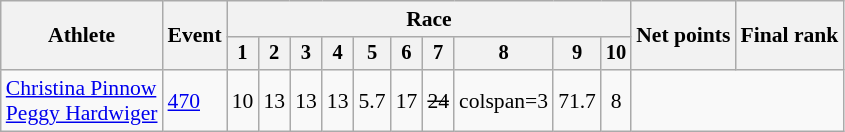<table class="wikitable" style="font-size:90%">
<tr>
<th rowspan=2>Athlete</th>
<th rowspan=2>Event</th>
<th colspan=10>Race</th>
<th rowspan=2>Net points</th>
<th rowspan=2>Final rank</th>
</tr>
<tr style="font-size:95%">
<th>1</th>
<th>2</th>
<th>3</th>
<th>4</th>
<th>5</th>
<th>6</th>
<th>7</th>
<th>8</th>
<th>9</th>
<th>10</th>
</tr>
<tr align=center>
<td align=left><a href='#'>Christina Pinnow</a><br><a href='#'>Peggy Hardwiger</a></td>
<td align=left><a href='#'>470</a></td>
<td>10</td>
<td>13</td>
<td>13</td>
<td>13</td>
<td>5.7</td>
<td>17</td>
<td><s>24</s></td>
<td>colspan=3</td>
<td>71.7</td>
<td>8</td>
</tr>
</table>
